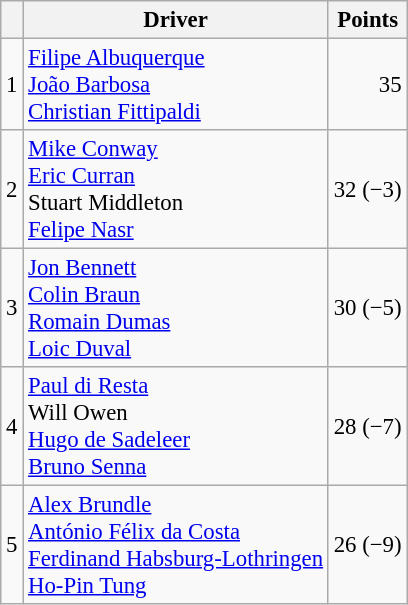<table class="wikitable" style="font-size: 95%;">
<tr>
<th scope="col"></th>
<th scope="col">Driver</th>
<th scope="col">Points</th>
</tr>
<tr>
<td align=center>1</td>
<td> <a href='#'>Filipe Albuquerque</a><br> <a href='#'>João Barbosa</a><br> <a href='#'>Christian Fittipaldi</a></td>
<td align=right>35</td>
</tr>
<tr>
<td align=center>2</td>
<td> <a href='#'>Mike Conway</a><br> <a href='#'>Eric Curran</a><br> Stuart Middleton<br> <a href='#'>Felipe Nasr</a></td>
<td align=right>32 (−3)</td>
</tr>
<tr>
<td align=center>3</td>
<td> <a href='#'>Jon Bennett</a><br> <a href='#'>Colin Braun</a><br> <a href='#'>Romain Dumas</a><br> <a href='#'>Loic Duval</a></td>
<td align=right>30 (−5)</td>
</tr>
<tr>
<td align=center>4</td>
<td> <a href='#'>Paul di Resta</a><br> Will Owen<br> <a href='#'>Hugo de Sadeleer</a><br> <a href='#'>Bruno Senna</a></td>
<td align=right>28 (−7)</td>
</tr>
<tr>
<td align=center>5</td>
<td> <a href='#'>Alex Brundle</a><br> <a href='#'>António Félix da Costa</a><br> <a href='#'>Ferdinand Habsburg-Lothringen</a><br> <a href='#'>Ho-Pin Tung</a></td>
<td align=right>26 (−9)</td>
</tr>
</table>
